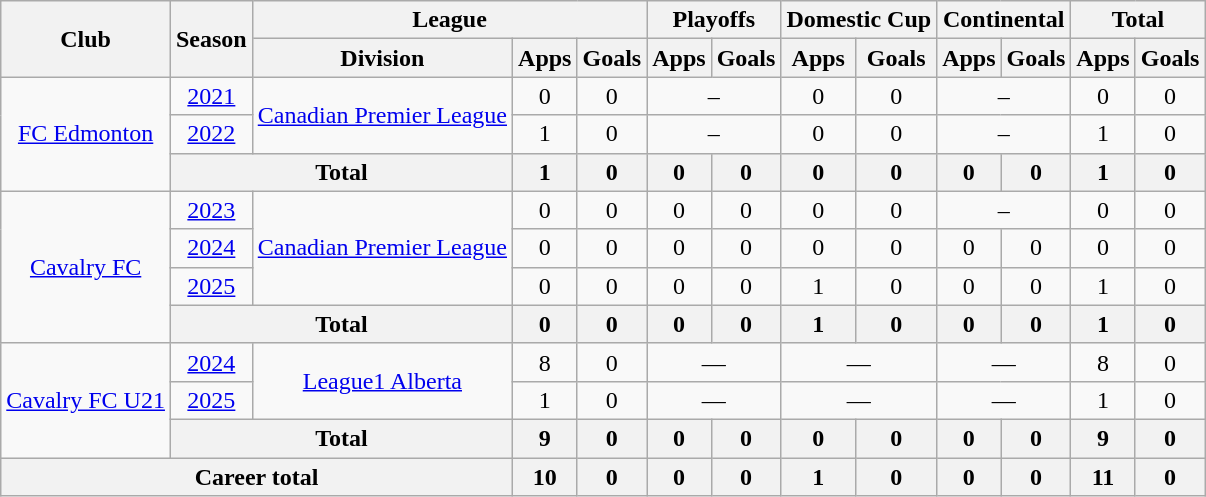<table class="wikitable" style="text-align: center">
<tr>
<th rowspan="2">Club</th>
<th rowspan="2">Season</th>
<th colspan="3">League</th>
<th colspan="2">Playoffs</th>
<th colspan="2">Domestic Cup</th>
<th colspan="2">Continental</th>
<th colspan="2">Total</th>
</tr>
<tr>
<th>Division</th>
<th>Apps</th>
<th>Goals</th>
<th>Apps</th>
<th>Goals</th>
<th>Apps</th>
<th>Goals</th>
<th>Apps</th>
<th>Goals</th>
<th>Apps</th>
<th>Goals</th>
</tr>
<tr>
<td rowspan=3><a href='#'>FC Edmonton</a></td>
<td><a href='#'>2021</a></td>
<td rowspan=2><a href='#'>Canadian Premier League</a></td>
<td>0</td>
<td>0</td>
<td colspan="2">–</td>
<td>0</td>
<td>0</td>
<td colspan="2">–</td>
<td>0</td>
<td>0</td>
</tr>
<tr>
<td><a href='#'>2022</a></td>
<td>1</td>
<td>0</td>
<td colspan="2">–</td>
<td>0</td>
<td>0</td>
<td colspan="2">–</td>
<td>1</td>
<td>0</td>
</tr>
<tr>
<th colspan="2">Total</th>
<th>1</th>
<th>0</th>
<th>0</th>
<th>0</th>
<th>0</th>
<th>0</th>
<th>0</th>
<th>0</th>
<th>1</th>
<th>0</th>
</tr>
<tr>
<td rowspan="4"><a href='#'>Cavalry FC</a></td>
<td><a href='#'>2023</a></td>
<td rowspan="3"><a href='#'>Canadian Premier League</a></td>
<td>0</td>
<td>0</td>
<td>0</td>
<td>0</td>
<td>0</td>
<td>0</td>
<td colspan="2">–</td>
<td>0</td>
<td>0</td>
</tr>
<tr>
<td><a href='#'>2024</a></td>
<td>0</td>
<td>0</td>
<td>0</td>
<td>0</td>
<td>0</td>
<td>0</td>
<td>0</td>
<td>0</td>
<td>0</td>
<td>0</td>
</tr>
<tr>
<td><a href='#'>2025</a></td>
<td>0</td>
<td>0</td>
<td>0</td>
<td>0</td>
<td>1</td>
<td>0</td>
<td>0</td>
<td>0</td>
<td>1</td>
<td>0</td>
</tr>
<tr>
<th colspan="2">Total</th>
<th>0</th>
<th>0</th>
<th>0</th>
<th>0</th>
<th>1</th>
<th>0</th>
<th>0</th>
<th>0</th>
<th>1</th>
<th>0</th>
</tr>
<tr>
<td rowspan="3"><a href='#'>Cavalry FC U21</a></td>
<td><a href='#'>2024</a></td>
<td rowspan="2"><a href='#'>League1 Alberta</a></td>
<td>8</td>
<td>0</td>
<td colspan="2">—</td>
<td colspan="2">—</td>
<td colspan="2">—</td>
<td>8</td>
<td>0</td>
</tr>
<tr>
<td><a href='#'>2025</a></td>
<td>1</td>
<td>0</td>
<td colspan="2">—</td>
<td colspan="2">—</td>
<td colspan="2">—</td>
<td>1</td>
<td>0</td>
</tr>
<tr>
<th colspan="2">Total</th>
<th>9</th>
<th>0</th>
<th>0</th>
<th>0</th>
<th>0</th>
<th>0</th>
<th>0</th>
<th>0</th>
<th>9</th>
<th>0</th>
</tr>
<tr>
<th colspan="3"><strong>Career total</strong></th>
<th>10</th>
<th>0</th>
<th>0</th>
<th>0</th>
<th>1</th>
<th>0</th>
<th>0</th>
<th>0</th>
<th>11</th>
<th>0</th>
</tr>
</table>
